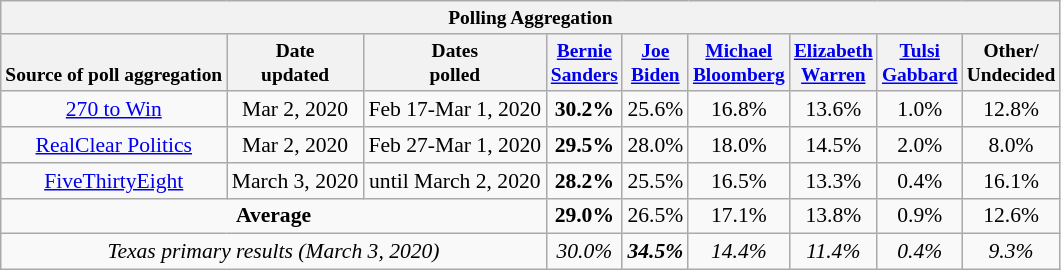<table class="wikitable" style="font-size:90%;text-align:center;">
<tr valign=bottom style="font-size:90%;">
<th colspan="10">Polling Aggregation</th>
</tr>
<tr valign=bottom style="font-size:90%;">
<th>Source of poll aggregation</th>
<th>Date<br>updated</th>
<th>Dates<br>polled</th>
<th><a href='#'>Bernie<br>Sanders</a></th>
<th><a href='#'>Joe<br>Biden</a></th>
<th><a href='#'>Michael<br>Bloomberg</a></th>
<th><a href='#'>Elizabeth<br>Warren</a></th>
<th><a href='#'>Tulsi<br>Gabbard</a></th>
<th>Other/<br>Undecided</th>
</tr>
<tr>
<td><a href='#'>270 to Win</a></td>
<td>Mar 2, 2020</td>
<td>Feb 17-Mar 1, 2020</td>
<td><strong>30.2%</strong></td>
<td>25.6%</td>
<td>16.8%</td>
<td>13.6%</td>
<td>1.0%</td>
<td>12.8%</td>
</tr>
<tr>
<td><a href='#'>RealClear Politics</a></td>
<td>Mar 2, 2020</td>
<td>Feb 27-Mar 1, 2020</td>
<td><strong>29.5%</strong></td>
<td>28.0%</td>
<td>18.0%</td>
<td>14.5%</td>
<td>2.0%</td>
<td>8.0%</td>
</tr>
<tr>
<td><a href='#'>FiveThirtyEight</a></td>
<td>March 3, 2020</td>
<td>until March 2, 2020 </td>
<td><strong>28.2%</strong></td>
<td>25.5%</td>
<td>16.5%</td>
<td>13.3%</td>
<td>0.4%</td>
<td>16.1%</td>
</tr>
<tr>
<td colspan="3"><strong>Average</strong></td>
<td><strong>29.0%</strong></td>
<td>26.5%</td>
<td>17.1%</td>
<td>13.8%</td>
<td>0.9%</td>
<td>12.6%</td>
</tr>
<tr>
<td colspan="3"><em>Texas primary results (March 3, 2020)</em></td>
<td><em>30.0%</em></td>
<td><strong><em>34.5%</em></strong></td>
<td><em>14.4%</em></td>
<td><em>11.4%</em></td>
<td><em>0.4%</em></td>
<td><em>9.3%</em></td>
</tr>
</table>
